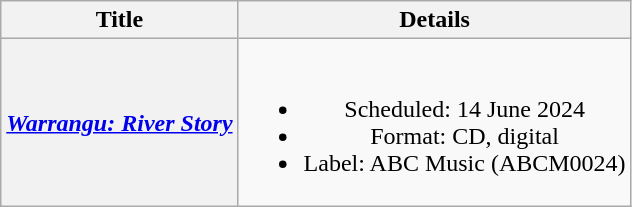<table class="wikitable plainrowheaders" style="text-align:center;" border="1">
<tr>
<th>Title</th>
<th>Details</th>
</tr>
<tr>
<th scope="row"><em><a href='#'>Warrangu: River Story</a></em></th>
<td><br><ul><li>Scheduled: 14 June 2024</li><li>Format: CD, digital</li><li>Label: ABC Music (ABCM0024)</li></ul></td>
</tr>
</table>
